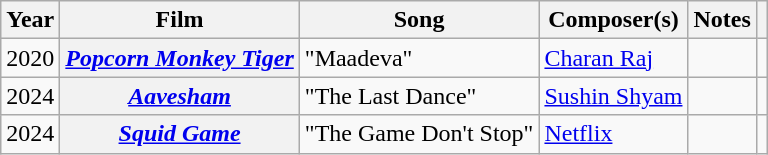<table class="wikitable plainrowheaders sortable">
<tr>
<th scope="col">Year</th>
<th scope="col">Film</th>
<th scope="col">Song</th>
<th scope="col">Composer(s)</th>
<th scope="col" class="unsortable">Notes</th>
<th scope="col" class="unsortable"></th>
</tr>
<tr>
<td>2020</td>
<th scope=row><em><a href='#'>Popcorn Monkey Tiger</a></em></th>
<td>"Maadeva"</td>
<td><a href='#'>Charan Raj</a></td>
<td></td>
<td></td>
</tr>
<tr>
<td>2024</td>
<th scope=row><em><a href='#'>Aavesham</a></em></th>
<td>"The Last Dance"</td>
<td><a href='#'>Sushin Shyam</a></td>
<td></td>
<td></td>
</tr>
<tr>
<td>2024</td>
<th scope=row><em><a href='#'>Squid Game</a></em></th>
<td>"The Game Don't Stop"</td>
<td><a href='#'>Netflix</a></td>
<td></td>
<td></td>
</tr>
</table>
